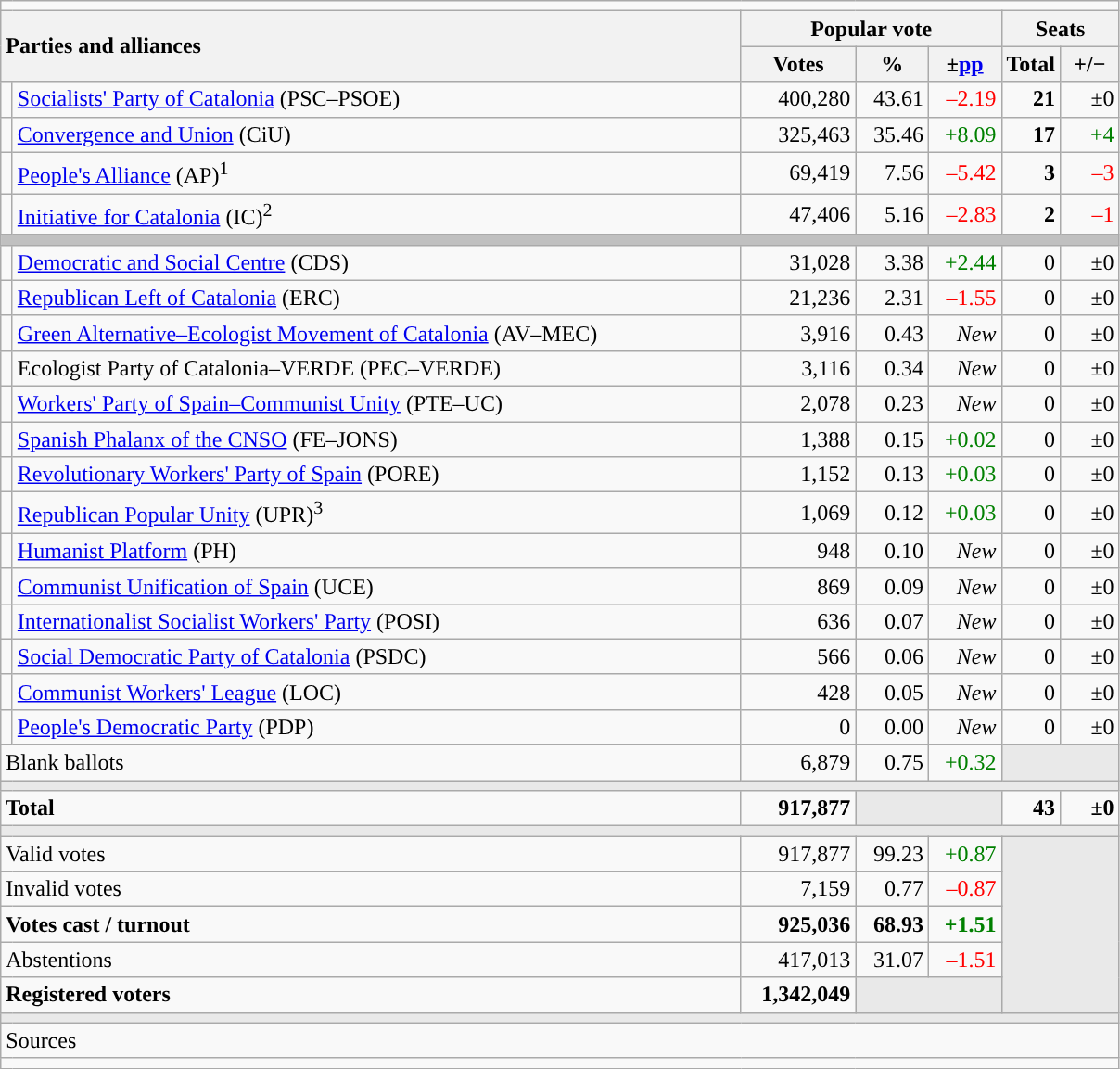<table class="wikitable" style="text-align:right;">
<tr>
<td colspan="7"></td>
</tr>
<tr>
<th style="text-align:left;" rowspan="2" colspan="2" width="525">Parties and alliances</th>
<th colspan="3">Popular vote</th>
<th colspan="2">Seats</th>
</tr>
<tr>
<th width="75">Votes</th>
<th width="45">%</th>
<th width="45">±<a href='#'>pp</a></th>
<th width="35">Total</th>
<th width="35">+/−</th>
</tr>
<tr>
<td width="1" style="color:inherit;background:"></td>
<td align="left"><a href='#'>Socialists' Party of Catalonia</a> (PSC–PSOE)</td>
<td>400,280</td>
<td>43.61</td>
<td style="color:red;">–2.19</td>
<td><strong>21</strong></td>
<td>±0</td>
</tr>
<tr>
<td style="color:inherit;background:"></td>
<td align="left"><a href='#'>Convergence and Union</a> (CiU)</td>
<td>325,463</td>
<td>35.46</td>
<td style="color:green;">+8.09</td>
<td><strong>17</strong></td>
<td style="color:green;">+4</td>
</tr>
<tr>
<td style="color:inherit;background:"></td>
<td align="left"><a href='#'>People's Alliance</a> (AP)<sup>1</sup></td>
<td>69,419</td>
<td>7.56</td>
<td style="color:red;">–5.42</td>
<td><strong>3</strong></td>
<td style="color:red;">–3</td>
</tr>
<tr>
<td style="color:inherit;background:"></td>
<td align="left"><a href='#'>Initiative for Catalonia</a> (IC)<sup>2</sup></td>
<td>47,406</td>
<td>5.16</td>
<td style="color:red;">–2.83</td>
<td><strong>2</strong></td>
<td style="color:red;">–1</td>
</tr>
<tr>
<td colspan="7" bgcolor="#C0C0C0"></td>
</tr>
<tr>
<td style="color:inherit;background:"></td>
<td align="left"><a href='#'>Democratic and Social Centre</a> (CDS)</td>
<td>31,028</td>
<td>3.38</td>
<td style="color:green;">+2.44</td>
<td>0</td>
<td>±0</td>
</tr>
<tr>
<td style="color:inherit;background:"></td>
<td align="left"><a href='#'>Republican Left of Catalonia</a> (ERC)</td>
<td>21,236</td>
<td>2.31</td>
<td style="color:red;">–1.55</td>
<td>0</td>
<td>±0</td>
</tr>
<tr>
<td style="color:inherit;background:"></td>
<td align="left"><a href='#'>Green Alternative–Ecologist Movement of Catalonia</a> (AV–MEC)</td>
<td>3,916</td>
<td>0.43</td>
<td><em>New</em></td>
<td>0</td>
<td>±0</td>
</tr>
<tr>
<td style="color:inherit;background:"></td>
<td align="left">Ecologist Party of Catalonia–VERDE (PEC–VERDE)</td>
<td>3,116</td>
<td>0.34</td>
<td><em>New</em></td>
<td>0</td>
<td>±0</td>
</tr>
<tr>
<td style="color:inherit;background:"></td>
<td align="left"><a href='#'>Workers' Party of Spain–Communist Unity</a> (PTE–UC)</td>
<td>2,078</td>
<td>0.23</td>
<td><em>New</em></td>
<td>0</td>
<td>±0</td>
</tr>
<tr>
<td style="color:inherit;background:"></td>
<td align="left"><a href='#'>Spanish Phalanx of the CNSO</a> (FE–JONS)</td>
<td>1,388</td>
<td>0.15</td>
<td style="color:green;">+0.02</td>
<td>0</td>
<td>±0</td>
</tr>
<tr>
<td style="color:inherit;background:"></td>
<td align="left"><a href='#'>Revolutionary Workers' Party of Spain</a> (PORE)</td>
<td>1,152</td>
<td>0.13</td>
<td style="color:green;">+0.03</td>
<td>0</td>
<td>±0</td>
</tr>
<tr>
<td style="color:inherit;background:"></td>
<td align="left"><a href='#'>Republican Popular Unity</a> (UPR)<sup>3</sup></td>
<td>1,069</td>
<td>0.12</td>
<td style="color:green;">+0.03</td>
<td>0</td>
<td>±0</td>
</tr>
<tr>
<td style="color:inherit;background:"></td>
<td align="left"><a href='#'>Humanist Platform</a> (PH)</td>
<td>948</td>
<td>0.10</td>
<td><em>New</em></td>
<td>0</td>
<td>±0</td>
</tr>
<tr>
<td style="color:inherit;background:"></td>
<td align="left"><a href='#'>Communist Unification of Spain</a> (UCE)</td>
<td>869</td>
<td>0.09</td>
<td><em>New</em></td>
<td>0</td>
<td>±0</td>
</tr>
<tr>
<td style="color:inherit;background:"></td>
<td align="left"><a href='#'>Internationalist Socialist Workers' Party</a> (POSI)</td>
<td>636</td>
<td>0.07</td>
<td><em>New</em></td>
<td>0</td>
<td>±0</td>
</tr>
<tr>
<td style="color:inherit;background:"></td>
<td align="left"><a href='#'>Social Democratic Party of Catalonia</a> (PSDC)</td>
<td>566</td>
<td>0.06</td>
<td><em>New</em></td>
<td>0</td>
<td>±0</td>
</tr>
<tr>
<td style="color:inherit;background:"></td>
<td align="left"><a href='#'>Communist Workers' League</a> (LOC)</td>
<td>428</td>
<td>0.05</td>
<td><em>New</em></td>
<td>0</td>
<td>±0</td>
</tr>
<tr>
<td style="color:inherit;background:"></td>
<td align="left"><a href='#'>People's Democratic Party</a> (PDP)</td>
<td>0</td>
<td>0.00</td>
<td><em>New</em></td>
<td>0</td>
<td>±0</td>
</tr>
<tr>
<td align="left" colspan="2">Blank ballots</td>
<td>6,879</td>
<td>0.75</td>
<td style="color:green;">+0.32</td>
<td bgcolor="#E9E9E9" colspan="2"></td>
</tr>
<tr>
<td colspan="7" bgcolor="#E9E9E9"></td>
</tr>
<tr style="font-weight:bold;">
<td align="left" colspan="2">Total</td>
<td>917,877</td>
<td bgcolor="#E9E9E9" colspan="2"></td>
<td>43</td>
<td>±0</td>
</tr>
<tr>
<td colspan="7" bgcolor="#E9E9E9"></td>
</tr>
<tr>
<td align="left" colspan="2">Valid votes</td>
<td>917,877</td>
<td>99.23</td>
<td style="color:green;">+0.87</td>
<td bgcolor="#E9E9E9" colspan="2" rowspan="5"></td>
</tr>
<tr>
<td align="left" colspan="2">Invalid votes</td>
<td>7,159</td>
<td>0.77</td>
<td style="color:red;">–0.87</td>
</tr>
<tr style="font-weight:bold;">
<td align="left" colspan="2">Votes cast / turnout</td>
<td>925,036</td>
<td>68.93</td>
<td style="color:green;">+1.51</td>
</tr>
<tr>
<td align="left" colspan="2">Abstentions</td>
<td>417,013</td>
<td>31.07</td>
<td style="color:red;">–1.51</td>
</tr>
<tr style="font-weight:bold;">
<td align="left" colspan="2">Registered voters</td>
<td>1,342,049</td>
<td bgcolor="#E9E9E9" colspan="2"></td>
</tr>
<tr>
<td colspan="7" bgcolor="#E9E9E9"></td>
</tr>
<tr>
<td align="left" colspan="7">Sources</td>
</tr>
<tr>
<td colspan="7" style="text-align:left; max-width:790px;"></td>
</tr>
</table>
